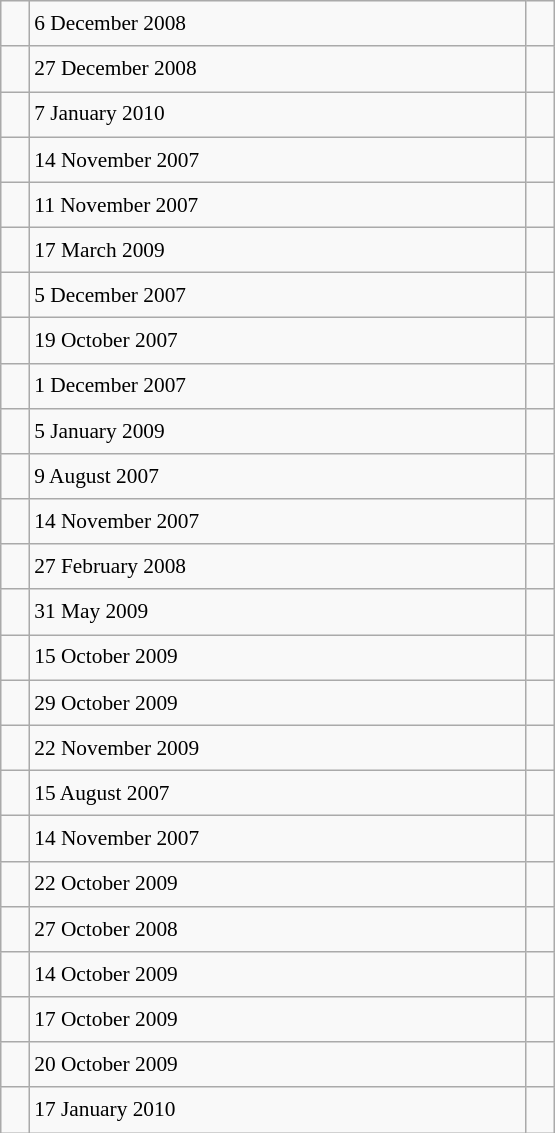<table class="wikitable" style="font-size: 89%; float: left; width: 26em; margin-right: 1em; line-height: 1.65em"!important; height: 675px;>
<tr>
<td></td>
<td>6 December 2008</td>
<td></td>
</tr>
<tr>
<td></td>
<td>27 December 2008</td>
<td></td>
</tr>
<tr>
<td></td>
<td>7 January 2010</td>
<td></td>
</tr>
<tr>
<td></td>
<td>14 November 2007</td>
<td></td>
</tr>
<tr>
<td></td>
<td>11 November 2007</td>
<td></td>
</tr>
<tr>
<td></td>
<td>17 March 2009</td>
<td></td>
</tr>
<tr>
<td></td>
<td>5 December 2007</td>
<td></td>
</tr>
<tr>
<td></td>
<td>19 October 2007</td>
<td></td>
</tr>
<tr>
<td></td>
<td>1 December 2007</td>
<td></td>
</tr>
<tr>
<td></td>
<td>5 January 2009</td>
<td></td>
</tr>
<tr>
<td></td>
<td>9 August 2007</td>
<td></td>
</tr>
<tr>
<td></td>
<td>14 November 2007</td>
<td></td>
</tr>
<tr>
<td></td>
<td>27 February 2008</td>
<td></td>
</tr>
<tr>
<td></td>
<td>31 May 2009</td>
<td></td>
</tr>
<tr>
<td></td>
<td>15 October 2009</td>
<td></td>
</tr>
<tr>
<td></td>
<td>29 October 2009</td>
<td></td>
</tr>
<tr>
<td></td>
<td>22 November 2009</td>
<td></td>
</tr>
<tr>
<td></td>
<td>15 August 2007</td>
<td></td>
</tr>
<tr>
<td></td>
<td>14 November 2007</td>
<td></td>
</tr>
<tr>
<td></td>
<td>22 October 2009</td>
<td></td>
</tr>
<tr>
<td></td>
<td>27 October 2008</td>
<td></td>
</tr>
<tr>
<td></td>
<td>14 October 2009</td>
<td></td>
</tr>
<tr>
<td></td>
<td>17 October 2009</td>
<td></td>
</tr>
<tr>
<td></td>
<td>20 October 2009</td>
<td></td>
</tr>
<tr>
<td></td>
<td>17 January 2010</td>
<td></td>
</tr>
</table>
